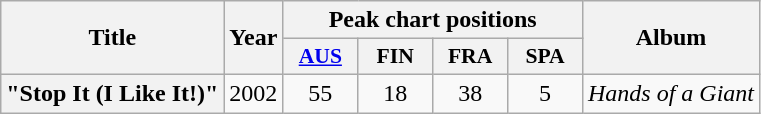<table class="wikitable plainrowheaders" style="text-align:center;">
<tr>
<th scope="col" rowspan="2">Title</th>
<th scope="col" rowspan="2">Year</th>
<th scope="col" colspan="4">Peak chart positions</th>
<th scope="col" rowspan="2">Album</th>
</tr>
<tr>
<th scope="col" style="width:3em;font-size:90%;"><a href='#'>AUS</a><br></th>
<th scope="col" style="width:3em;font-size:90%;">FIN<br></th>
<th scope="col" style="width:3em;font-size:90%;">FRA<br></th>
<th scope="col" style="width:3em;font-size:90%;">SPA<br></th>
</tr>
<tr>
<th scope="row">"Stop It (I Like It!)"</th>
<td>2002</td>
<td>55</td>
<td>18</td>
<td>38</td>
<td>5</td>
<td><em>Hands of a Giant</em></td>
</tr>
</table>
